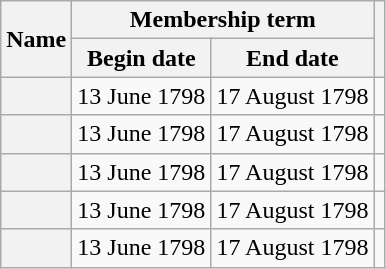<table class="wikitable sortable plainrowheaders">
<tr>
<th scope="col" rowspan="2">Name</th>
<th scope="col" colspan="2">Membership term</th>
<th scope="col" rowspan="2" class="unsortable"></th>
</tr>
<tr>
<th>Begin date</th>
<th>End date</th>
</tr>
<tr>
<th scope="row"></th>
<td>13 June 1798</td>
<td>17 August 1798</td>
<td></td>
</tr>
<tr>
<th scope="row"></th>
<td>13 June 1798</td>
<td>17 August 1798</td>
<td></td>
</tr>
<tr>
<th scope="row"></th>
<td>13 June 1798</td>
<td>17 August 1798</td>
<td></td>
</tr>
<tr>
<th scope="row"></th>
<td>13 June 1798</td>
<td>17 August 1798</td>
<td></td>
</tr>
<tr>
<th scope="row"></th>
<td>13 June 1798</td>
<td>17 August 1798</td>
<td></td>
</tr>
</table>
